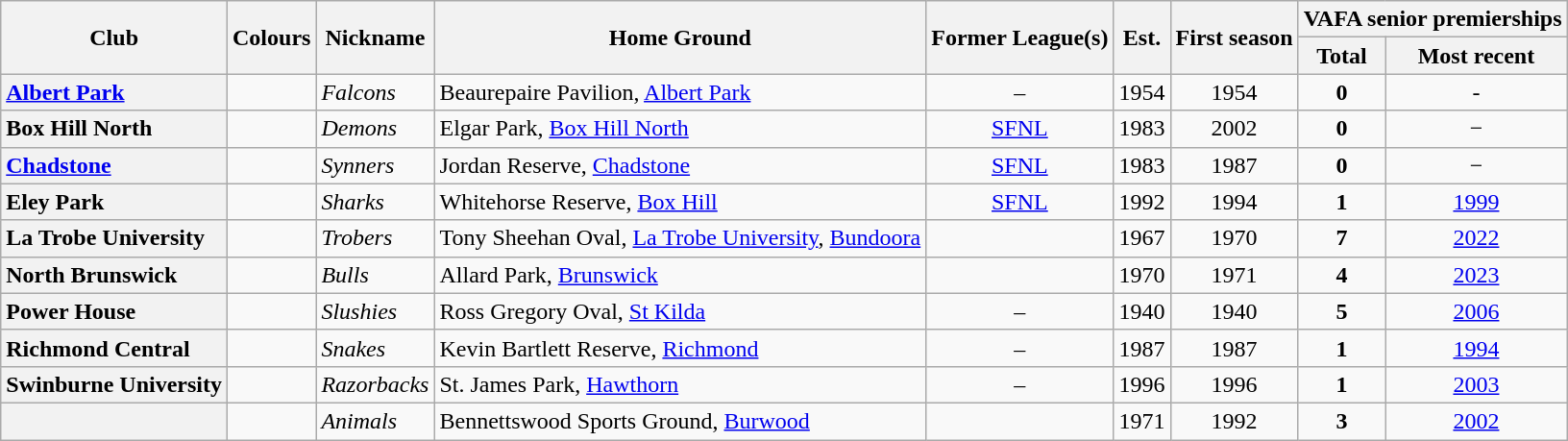<table class="wikitable sortable" width:100%">
<tr>
<th rowspan="2">Club</th>
<th rowspan="2" class=unsortable>Colours</th>
<th rowspan="2">Nickname</th>
<th rowspan="2">Home Ground</th>
<th rowspan="2">Former League(s)</th>
<th rowspan="2">Est.</th>
<th rowspan=2>First season</th>
<th colspan=2>VAFA senior premierships</th>
</tr>
<tr>
<th>Total</th>
<th>Most recent</th>
</tr>
<tr>
<th style="text-align:left;"><a href='#'>Albert Park</a></th>
<td></td>
<td><em>Falcons</em></td>
<td>Beaurepaire Pavilion, <a href='#'>Albert Park</a></td>
<td style="text-align:center;">–</td>
<td style="text-align:center;">1954</td>
<td style="text-align:center;">1954</td>
<td style="text-align:center;"><strong>0</strong></td>
<td style="text-align:center;">-</td>
</tr>
<tr>
<th style="text-align:left;">Box Hill North</th>
<td></td>
<td><em>Demons</em></td>
<td>Elgar Park, <a href='#'>Box Hill North</a></td>
<td style="text-align:center;"><a href='#'>SFNL</a></td>
<td style="text-align:center;">1983</td>
<td style="text-align:center;">2002</td>
<td style="text-align:center;"><strong>0</strong></td>
<td style="text-align:center;">−</td>
</tr>
<tr>
<th style="text-align:left;"><a href='#'>Chadstone</a></th>
<td></td>
<td><em>Synners</em></td>
<td>Jordan Reserve, <a href='#'>Chadstone</a></td>
<td style="text-align:center;"><a href='#'>SFNL</a></td>
<td style="text-align:center;">1983</td>
<td style="text-align:center;">1987</td>
<td style="text-align:center;"><strong>0</strong></td>
<td style="text-align:center;">−</td>
</tr>
<tr>
<th style="text-align:left;">Eley Park</th>
<td></td>
<td><em>Sharks</em></td>
<td>Whitehorse Reserve, <a href='#'>Box Hill</a></td>
<td style="text-align:center;"><a href='#'>SFNL</a></td>
<td style="text-align:center;">1992</td>
<td style="text-align:center;">1994</td>
<td style="text-align:center;"><strong>1</strong></td>
<td style="text-align:center;"><a href='#'>1999</a></td>
</tr>
<tr>
<th style="text-align:left;">La Trobe University</th>
<td></td>
<td><em>Trobers</em></td>
<td>Tony Sheehan Oval, <a href='#'>La Trobe University</a>, <a href='#'>Bundoora</a></td>
<td style="text-align:center;"></td>
<td style="text-align:center;">1967</td>
<td style="text-align:center;">1970</td>
<td style="text-align:center;"><strong>7</strong></td>
<td style="text-align:center;"><a href='#'>2022</a></td>
</tr>
<tr>
<th style="text-align:left;">North Brunswick</th>
<td></td>
<td><em>Bulls</em></td>
<td>Allard Park, <a href='#'>Brunswick</a></td>
<td style="text-align:center;"></td>
<td style="text-align:center;">1970</td>
<td style="text-align:center;">1971</td>
<td style="text-align:center;"><strong>4</strong></td>
<td style="text-align:center;"><a href='#'>2023</a></td>
</tr>
<tr>
<th style="text-align:left;">Power House</th>
<td></td>
<td><em>Slushies</em></td>
<td>Ross Gregory Oval, <a href='#'>St Kilda</a></td>
<td style="text-align:center;">–</td>
<td style="text-align:center;">1940</td>
<td style="text-align:center;">1940</td>
<td style="text-align:center;"><strong>5</strong></td>
<td style="text-align:center;"><a href='#'>2006</a></td>
</tr>
<tr>
<th style="text-align:left;">Richmond Central</th>
<td></td>
<td><em>Snakes</em></td>
<td>Kevin Bartlett Reserve, <a href='#'>Richmond</a></td>
<td style="text-align:center;">–</td>
<td style="text-align:center;">1987</td>
<td style="text-align:center;">1987</td>
<td style="text-align:center;"><strong>1</strong></td>
<td style="text-align:center;"><a href='#'>1994</a></td>
</tr>
<tr>
<th style="text-align:left;">Swinburne University</th>
<td></td>
<td><em>Razorbacks</em></td>
<td>St. James Park, <a href='#'>Hawthorn</a></td>
<td style="text-align:center;">–</td>
<td style="text-align:center;">1996</td>
<td style="text-align:center;">1996</td>
<td style="text-align:center;"><strong>1</strong></td>
<td style="text-align:center;"><a href='#'>2003</a></td>
</tr>
<tr>
<th style="text-align:left;"></th>
<td></td>
<td><em>Animals</em></td>
<td>Bennettswood Sports Ground, <a href='#'>Burwood</a></td>
<td style="text-align:center;"></td>
<td style="text-align:center;">1971</td>
<td style="text-align:center;">1992</td>
<td style="text-align:center;"><strong>3</strong></td>
<td style="text-align:center;"><a href='#'>2002</a></td>
</tr>
</table>
